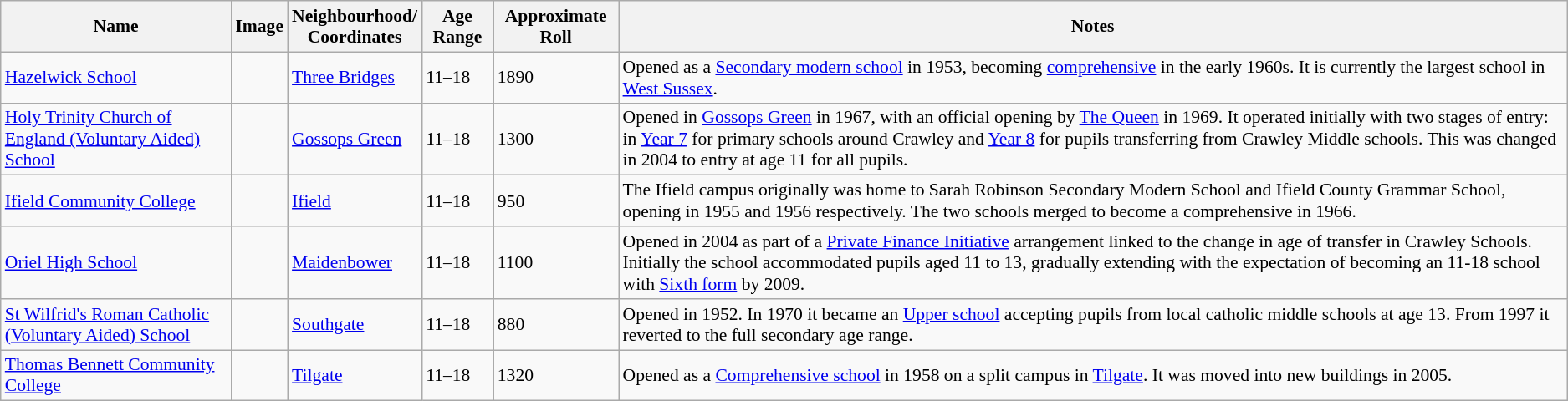<table class="wikitable sortable" style="font-size:90%;">
<tr>
<th>Name</th>
<th class="unsortable">Image</th>
<th>Neighbourhood/<br>Coordinates</th>
<th>Age Range</th>
<th>Approximate Roll</th>
<th class="unsortable">Notes</th>
</tr>
<tr>
<td><a href='#'>Hazelwick School</a></td>
<td></td>
<td><a href='#'>Three Bridges</a><br></td>
<td>11–18</td>
<td>1890</td>
<td>Opened as a <a href='#'>Secondary modern school</a> in 1953, becoming <a href='#'>comprehensive</a> in the early 1960s. It is currently the largest school in <a href='#'>West Sussex</a>.</td>
</tr>
<tr>
<td><a href='#'>Holy Trinity Church of England (Voluntary Aided) School</a></td>
<td></td>
<td><a href='#'>Gossops Green</a><br></td>
<td>11–18</td>
<td>1300</td>
<td>Opened in <a href='#'>Gossops Green</a> in 1967, with an official opening by <a href='#'>The Queen</a> in 1969. It operated initially with two stages of entry: in <a href='#'>Year 7</a> for primary schools around Crawley and <a href='#'>Year 8</a> for pupils transferring from Crawley Middle schools. This was changed in 2004 to entry at age 11 for all pupils.</td>
</tr>
<tr>
<td><a href='#'>Ifield Community College</a></td>
<td></td>
<td><a href='#'>Ifield</a><br></td>
<td>11–18</td>
<td>950</td>
<td>The Ifield campus originally was home to Sarah Robinson Secondary Modern School and Ifield County Grammar School, opening in 1955 and 1956 respectively. The two schools merged to become a comprehensive in 1966.</td>
</tr>
<tr>
<td><a href='#'>Oriel High School</a></td>
<td></td>
<td><a href='#'>Maidenbower</a><br></td>
<td>11–18</td>
<td>1100</td>
<td>Opened in 2004 as part of a <a href='#'>Private Finance Initiative</a> arrangement linked to the change in age of transfer in Crawley Schools. Initially the school accommodated pupils aged 11 to 13, gradually extending with the expectation of becoming an 11-18 school with <a href='#'>Sixth form</a> by 2009.</td>
</tr>
<tr>
<td><a href='#'>St Wilfrid's Roman Catholic (Voluntary Aided) School</a></td>
<td></td>
<td><a href='#'>Southgate</a><br></td>
<td>11–18</td>
<td>880</td>
<td>Opened in 1952. In 1970 it became an <a href='#'>Upper school</a> accepting pupils from local catholic middle schools at age 13. From 1997 it reverted to the full secondary age range.</td>
</tr>
<tr>
<td><a href='#'>Thomas Bennett Community College</a></td>
<td></td>
<td><a href='#'>Tilgate</a><br></td>
<td>11–18</td>
<td>1320</td>
<td>Opened as a <a href='#'>Comprehensive school</a> in 1958 on a split campus in <a href='#'>Tilgate</a>. It was moved into new buildings in 2005.</td>
</tr>
</table>
